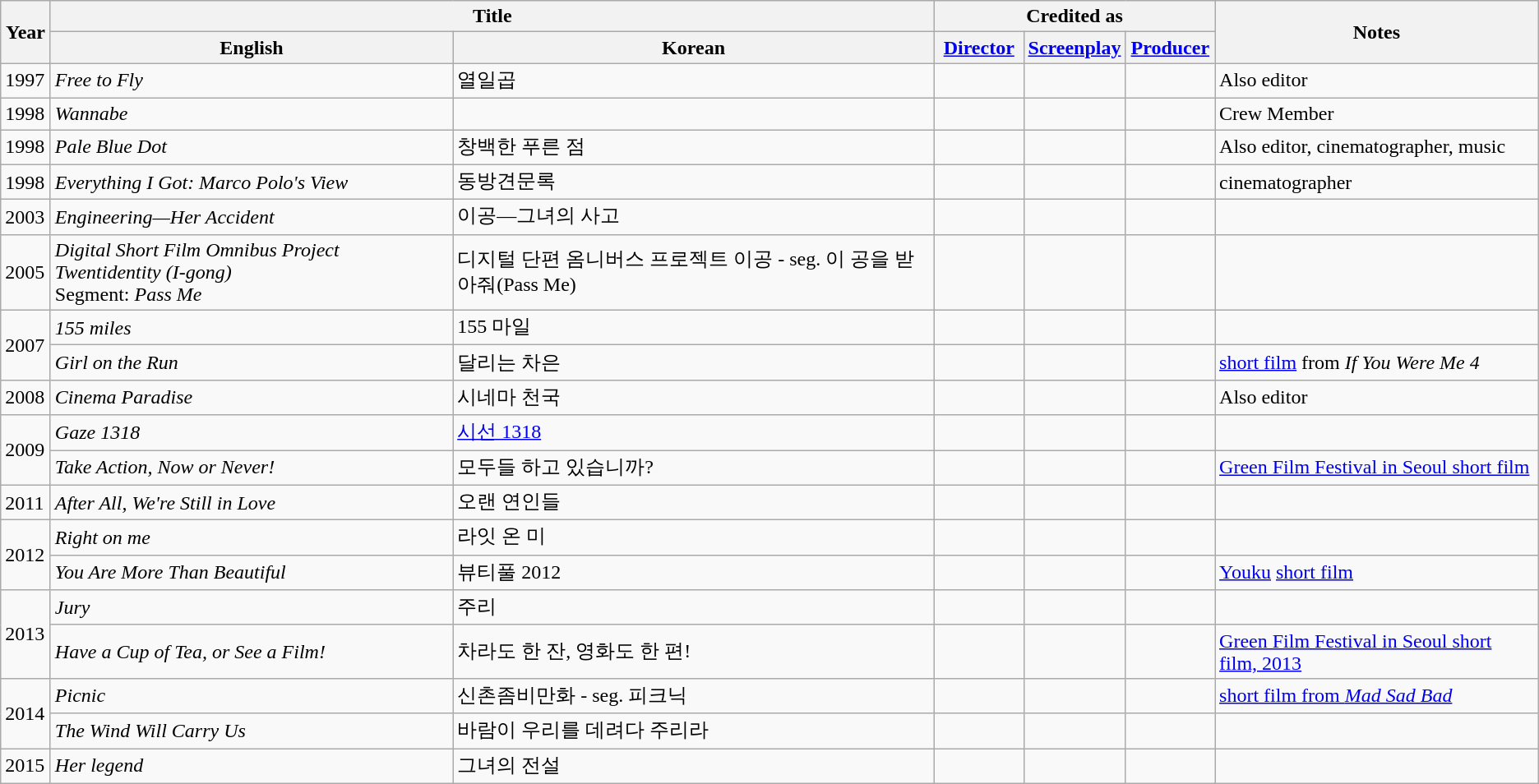<table class="wikitable sortable plainrowheaders">
<tr>
<th rowspan="2" style="width:33px;">Year</th>
<th colspan="2">Title</th>
<th colspan="3">Credited as</th>
<th rowspan="2" class="unsortable">Notes</th>
</tr>
<tr>
<th>English</th>
<th>Korean</th>
<th width="65" class="unsortable"><a href='#'>Director</a></th>
<th width="65" class="unsortable"><a href='#'>Screenplay</a></th>
<th width="65" class="unsortable"><a href='#'>Producer</a></th>
</tr>
<tr>
<td>1997</td>
<td><em>Free to Fly</em></td>
<td>열일곱</td>
<td></td>
<td></td>
<td></td>
<td>Also editor</td>
</tr>
<tr>
<td>1998</td>
<td><em>Wannabe</em></td>
<td></td>
<td></td>
<td></td>
<td></td>
<td>Crew Member</td>
</tr>
<tr>
<td>1998</td>
<td><em>Pale Blue Dot</em></td>
<td>창백한 푸른 점</td>
<td></td>
<td></td>
<td></td>
<td>Also editor, cinematographer, music</td>
</tr>
<tr>
<td>1998</td>
<td><em>Everything I Got: Marco Polo's View</em></td>
<td>동방견문록</td>
<td></td>
<td></td>
<td></td>
<td>cinematographer</td>
</tr>
<tr>
<td>2003</td>
<td><em>Engineering—Her Accident</em></td>
<td>이공—그녀의 사고</td>
<td></td>
<td></td>
<td></td>
<td></td>
</tr>
<tr>
<td>2005</td>
<td><em>Digital Short Film Omnibus Project Twentidentity (I-gong)</em><br>Segment: <em>Pass Me</em></td>
<td>디지털 단편 옴니버스 프로젝트 이공 - seg. 이 공을 받아줘(Pass Me)</td>
<td></td>
<td></td>
<td></td>
<td></td>
</tr>
<tr>
<td rowspan="2">2007</td>
<td><em>155 miles</em></td>
<td>155 마일</td>
<td></td>
<td></td>
<td></td>
<td></td>
</tr>
<tr>
<td><em>Girl on the Run</em></td>
<td>달리는 차은</td>
<td></td>
<td></td>
<td></td>
<td><a href='#'>short film</a> from <em>If You Were Me 4</em></td>
</tr>
<tr>
<td>2008</td>
<td><em>Cinema Paradise</em></td>
<td>시네마 천국</td>
<td></td>
<td></td>
<td></td>
<td>Also editor</td>
</tr>
<tr>
<td rowspan="2">2009</td>
<td><em>Gaze 1318</em></td>
<td><a href='#'>시선 1318</a></td>
<td></td>
<td></td>
<td></td>
<td></td>
</tr>
<tr>
<td><em>Take Action, Now or Never!</em></td>
<td>모두들 하고 있습니까?</td>
<td></td>
<td></td>
<td></td>
<td><a href='#'>Green Film Festival in Seoul short film</a></td>
</tr>
<tr>
<td>2011</td>
<td><em>After All, We're Still in Love</em></td>
<td>오랜 연인들</td>
<td></td>
<td></td>
<td></td>
<td></td>
</tr>
<tr>
<td rowspan="2">2012</td>
<td><em>Right on me</em></td>
<td>라잇 온 미</td>
<td></td>
<td></td>
<td></td>
<td></td>
</tr>
<tr>
<td><em>You Are More Than Beautiful</em></td>
<td>뷰티풀 2012</td>
<td></td>
<td></td>
<td></td>
<td><a href='#'>Youku</a> <a href='#'>short film</a></td>
</tr>
<tr>
<td rowspan="2">2013</td>
<td><em>Jury</em></td>
<td>주리</td>
<td></td>
<td></td>
<td></td>
<td></td>
</tr>
<tr>
<td><em>Have a Cup of Tea, or See a Film!</em></td>
<td>차라도 한 잔, 영화도 한 편!</td>
<td></td>
<td></td>
<td></td>
<td><a href='#'>Green Film Festival in Seoul short film, 2013</a></td>
</tr>
<tr>
<td rowspan="2">2014</td>
<td><em>Picnic</em></td>
<td>신촌좀비만화 - seg. 피크닉</td>
<td></td>
<td></td>
<td></td>
<td><a href='#'>short film from <em>Mad Sad Bad</em></a></td>
</tr>
<tr>
<td><em>The Wind Will Carry Us</em></td>
<td>바람이 우리를 데려다 주리라</td>
<td></td>
<td></td>
<td></td>
<td></td>
</tr>
<tr>
<td>2015</td>
<td><em>Her legend</em></td>
<td>그녀의 전설</td>
<td></td>
<td></td>
<td></td>
<td></td>
</tr>
</table>
